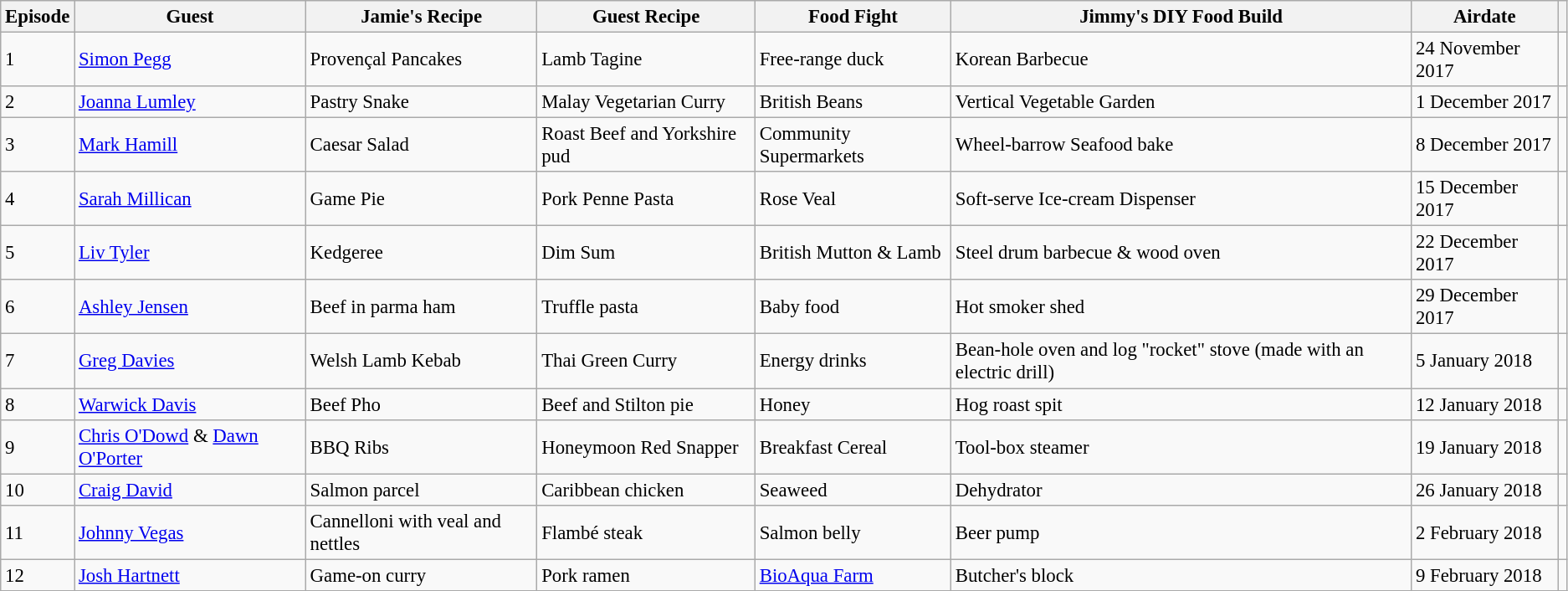<table class="wikitable" style="font-size:95%;">
<tr>
<th>Episode</th>
<th>Guest</th>
<th>Jamie's Recipe</th>
<th>Guest Recipe</th>
<th>Food Fight</th>
<th>Jimmy's DIY Food Build</th>
<th>Airdate</th>
<th></th>
</tr>
<tr>
<td>1</td>
<td><a href='#'>Simon Pegg</a></td>
<td>Provençal Pancakes</td>
<td>Lamb Tagine</td>
<td>Free-range duck</td>
<td>Korean Barbecue</td>
<td>24 November 2017</td>
<td></td>
</tr>
<tr>
<td>2</td>
<td><a href='#'>Joanna Lumley</a></td>
<td>Pastry Snake</td>
<td>Malay Vegetarian Curry</td>
<td>British Beans</td>
<td>Vertical Vegetable Garden</td>
<td>1 December 2017</td>
<td></td>
</tr>
<tr>
<td>3</td>
<td><a href='#'>Mark Hamill</a></td>
<td>Caesar Salad</td>
<td>Roast Beef and Yorkshire pud</td>
<td>Community Supermarkets</td>
<td>Wheel-barrow Seafood bake</td>
<td>8 December 2017</td>
<td></td>
</tr>
<tr>
<td>4</td>
<td><a href='#'>Sarah Millican</a></td>
<td>Game Pie</td>
<td>Pork Penne Pasta</td>
<td>Rose Veal</td>
<td>Soft-serve Ice-cream Dispenser</td>
<td>15 December 2017</td>
<td></td>
</tr>
<tr>
<td>5</td>
<td><a href='#'>Liv Tyler</a></td>
<td>Kedgeree</td>
<td>Dim Sum</td>
<td>British Mutton & Lamb</td>
<td>Steel drum barbecue & wood oven</td>
<td>22 December 2017</td>
<td></td>
</tr>
<tr>
<td>6</td>
<td><a href='#'>Ashley Jensen</a></td>
<td>Beef in parma ham</td>
<td>Truffle pasta</td>
<td>Baby food</td>
<td>Hot smoker shed</td>
<td>29 December 2017</td>
<td></td>
</tr>
<tr>
<td>7</td>
<td><a href='#'>Greg Davies</a></td>
<td>Welsh Lamb Kebab</td>
<td>Thai Green Curry</td>
<td>Energy drinks</td>
<td>Bean-hole oven and log "rocket" stove (made with an electric drill)</td>
<td>5 January 2018</td>
<td></td>
</tr>
<tr>
<td>8</td>
<td><a href='#'>Warwick Davis</a></td>
<td>Beef Pho</td>
<td>Beef and Stilton pie</td>
<td>Honey</td>
<td>Hog roast spit</td>
<td>12 January 2018</td>
<td></td>
</tr>
<tr>
<td>9</td>
<td><a href='#'>Chris O'Dowd</a> & <a href='#'>Dawn O'Porter</a></td>
<td>BBQ Ribs</td>
<td>Honeymoon Red Snapper</td>
<td>Breakfast Cereal</td>
<td>Tool-box steamer</td>
<td>19 January 2018</td>
<td></td>
</tr>
<tr>
<td>10</td>
<td><a href='#'>Craig David</a></td>
<td>Salmon parcel</td>
<td>Caribbean chicken</td>
<td>Seaweed</td>
<td>Dehydrator</td>
<td>26 January 2018</td>
<td></td>
</tr>
<tr>
<td>11</td>
<td><a href='#'>Johnny Vegas</a></td>
<td>Cannelloni with veal and nettles</td>
<td>Flambé steak</td>
<td>Salmon belly</td>
<td>Beer pump</td>
<td>2 February 2018</td>
<td></td>
</tr>
<tr>
<td>12</td>
<td><a href='#'>Josh Hartnett</a></td>
<td>Game-on curry</td>
<td>Pork ramen</td>
<td><a href='#'>BioAqua Farm</a></td>
<td>Butcher's block</td>
<td>9 February 2018</td>
<td></td>
</tr>
<tr>
</tr>
</table>
